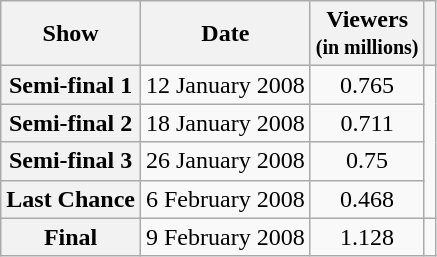<table class="wikitable plainrowheaders sortable" style="text-align:center">
<tr>
<th>Show</th>
<th>Date</th>
<th>Viewers<br><small>(in millions)</small></th>
<th></th>
</tr>
<tr>
<th scope="row">Semi-final 1</th>
<td>12 January 2008</td>
<td>0.765</td>
<td rowspan="4"></td>
</tr>
<tr>
<th scope="row">Semi-final 2</th>
<td>18 January 2008</td>
<td>0.711</td>
</tr>
<tr>
<th scope="row">Semi-final 3</th>
<td>26 January 2008</td>
<td>0.75</td>
</tr>
<tr>
<th scope="row">Last Chance</th>
<td>6 February 2008</td>
<td>0.468</td>
</tr>
<tr>
<th scope="row">Final</th>
<td>9 February 2008</td>
<td>1.128</td>
<td></td>
</tr>
</table>
